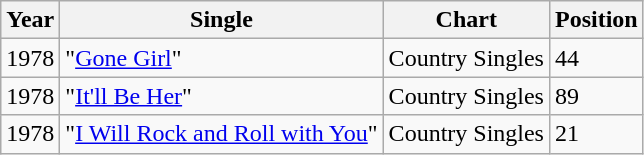<table class="wikitable">
<tr>
<th align="left">Year</th>
<th align="left">Single</th>
<th align="left">Chart</th>
<th align="left">Position</th>
</tr>
<tr>
<td align="left">1978</td>
<td align="left">"<a href='#'>Gone Girl</a>"</td>
<td align="left">Country Singles</td>
<td align="left">44</td>
</tr>
<tr>
<td align="left">1978</td>
<td align="left">"<a href='#'>It'll Be Her</a>"</td>
<td align="left">Country Singles</td>
<td align="left">89</td>
</tr>
<tr>
<td align="left">1978</td>
<td align="left">"<a href='#'>I Will Rock and Roll with You</a>"</td>
<td align="left">Country Singles</td>
<td align="left">21</td>
</tr>
</table>
